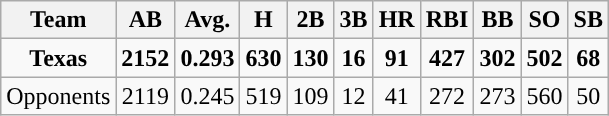<table class="wikitable sortable">
<tr>
<th>Team</th>
<th>AB</th>
<th>Avg.</th>
<th>H</th>
<th>2B</th>
<th>3B</th>
<th>HR</th>
<th>RBI</th>
<th>BB</th>
<th>SO</th>
<th>SB</th>
</tr>
<tr style="text-align:center; font-weight: bold;">
<td>Texas</td>
<td>2152</td>
<td>0.293</td>
<td>630</td>
<td>130</td>
<td>16</td>
<td>91</td>
<td>427</td>
<td>302</td>
<td>502</td>
<td>68</td>
</tr>
<tr style="text-align:center;">
<td>Opponents</td>
<td>2119</td>
<td>0.245</td>
<td>519</td>
<td>109</td>
<td>12</td>
<td>41</td>
<td>272</td>
<td>273</td>
<td>560</td>
<td>50</td>
</tr>
</table>
